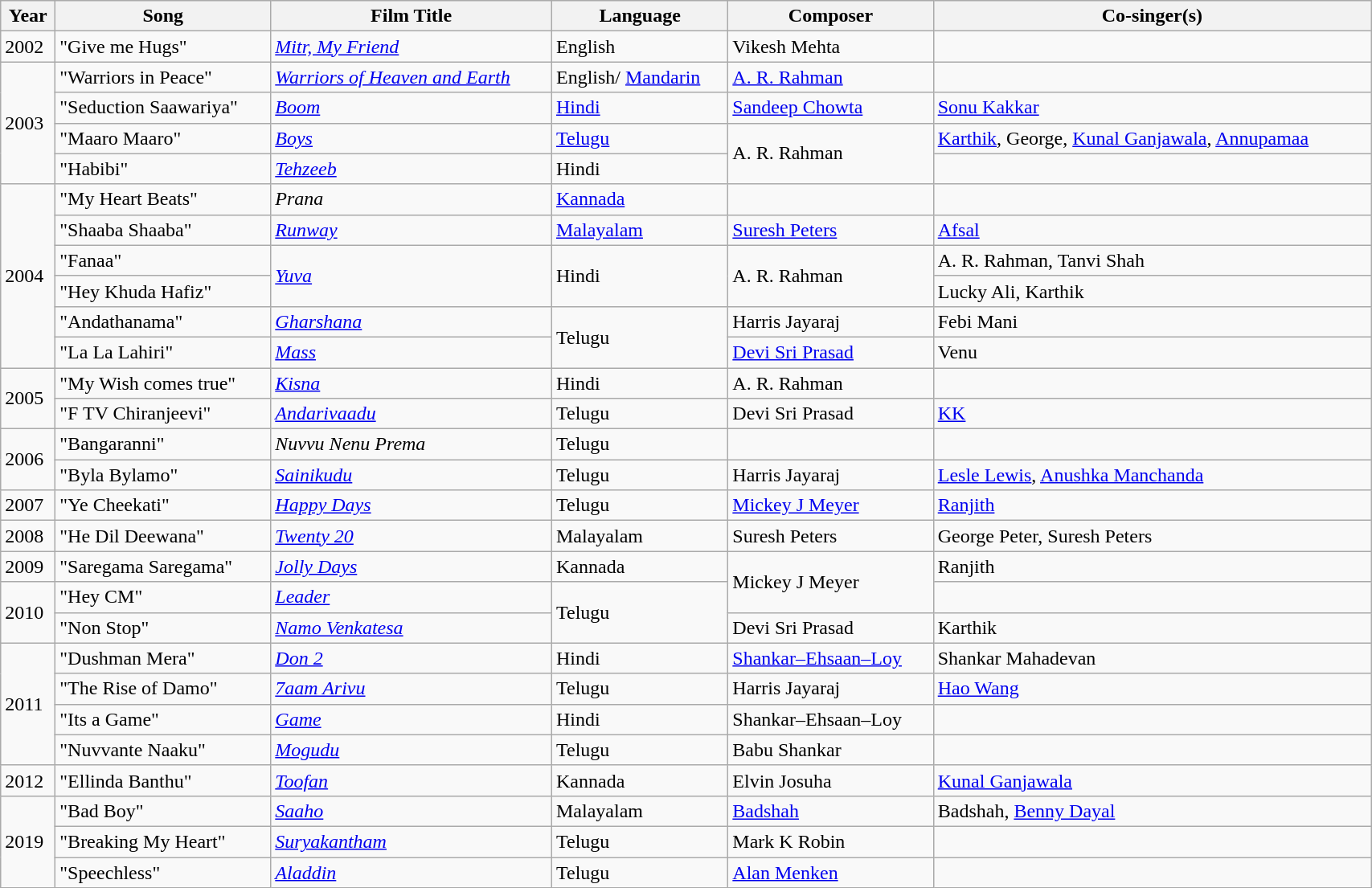<table class="wikitable sortable" width="90%">
<tr>
<th>Year</th>
<th>Song</th>
<th>Film Title</th>
<th>Language</th>
<th>Composer</th>
<th>Co-singer(s)</th>
</tr>
<tr>
<td>2002</td>
<td>"Give me Hugs"</td>
<td><em><a href='#'>Mitr, My Friend</a></em></td>
<td>English</td>
<td>Vikesh Mehta</td>
<td></td>
</tr>
<tr>
<td rowspan="4">2003</td>
<td>"Warriors in Peace"</td>
<td><em><a href='#'>Warriors of Heaven and Earth</a></em></td>
<td English language>English/ <a href='#'>Mandarin</a></td>
<td><a href='#'>A. R. Rahman</a></td>
<td></td>
</tr>
<tr>
<td>"Seduction Saawariya"</td>
<td><em><a href='#'>Boom</a></em></td>
<td><a href='#'>Hindi</a></td>
<td><a href='#'>Sandeep Chowta</a></td>
<td><a href='#'>Sonu Kakkar</a></td>
</tr>
<tr>
<td>"Maaro Maaro"</td>
<td><em><a href='#'>Boys</a></em></td>
<td><a href='#'>Telugu</a></td>
<td rowspan="2">A. R. Rahman</td>
<td><a href='#'>Karthik</a>, George, <a href='#'>Kunal Ganjawala</a>, <a href='#'>Annupamaa</a></td>
</tr>
<tr>
<td>"Habibi"</td>
<td><em><a href='#'>Tehzeeb</a></em></td>
<td>Hindi</td>
<td></td>
</tr>
<tr>
<td rowspan="6">2004</td>
<td>"My Heart Beats"</td>
<td><em>Prana</em></td>
<td><a href='#'>Kannada</a></td>
<td></td>
<td></td>
</tr>
<tr>
<td>"Shaaba Shaaba"</td>
<td><em><a href='#'>Runway</a></em></td>
<td><a href='#'>Malayalam</a></td>
<td><a href='#'>Suresh Peters</a></td>
<td><a href='#'>Afsal</a></td>
</tr>
<tr>
<td>"Fanaa"</td>
<td rowspan="2"><em><a href='#'>Yuva</a></em></td>
<td rowspan="2">Hindi</td>
<td rowspan="2">A. R. Rahman</td>
<td>A. R. Rahman, Tanvi Shah</td>
</tr>
<tr>
<td>"Hey Khuda Hafiz"</td>
<td>Lucky Ali, Karthik</td>
</tr>
<tr>
<td>"Andathanama"</td>
<td><em><a href='#'>Gharshana</a></em></td>
<td rowspan="2">Telugu</td>
<td>Harris Jayaraj</td>
<td>Febi Mani</td>
</tr>
<tr>
<td>"La La Lahiri"</td>
<td><em><a href='#'>Mass</a></em></td>
<td><a href='#'>Devi Sri Prasad</a></td>
<td>Venu</td>
</tr>
<tr>
<td rowspan="2">2005</td>
<td>"My Wish comes true"</td>
<td><em><a href='#'>Kisna</a></em></td>
<td>Hindi</td>
<td>A. R. Rahman</td>
<td></td>
</tr>
<tr>
<td>"F TV Chiranjeevi"</td>
<td><em><a href='#'>Andarivaadu</a></em></td>
<td>Telugu</td>
<td>Devi Sri Prasad</td>
<td><a href='#'>KK</a></td>
</tr>
<tr>
<td rowspan="2">2006</td>
<td>"Bangaranni"</td>
<td><em>Nuvvu Nenu Prema</em></td>
<td>Telugu</td>
<td></td>
<td></td>
</tr>
<tr>
<td>"Byla Bylamo"</td>
<td><em><a href='#'>Sainikudu</a></em></td>
<td>Telugu</td>
<td>Harris Jayaraj</td>
<td><a href='#'>Lesle Lewis</a>, <a href='#'>Anushka Manchanda</a></td>
</tr>
<tr>
<td>2007</td>
<td>"Ye Cheekati"</td>
<td><em><a href='#'>Happy Days</a></em></td>
<td>Telugu</td>
<td><a href='#'>Mickey J Meyer</a></td>
<td><a href='#'>Ranjith</a></td>
</tr>
<tr>
<td>2008</td>
<td>"He Dil Deewana"</td>
<td><em><a href='#'>Twenty 20</a></em></td>
<td>Malayalam</td>
<td>Suresh Peters</td>
<td>George Peter, Suresh Peters</td>
</tr>
<tr>
<td>2009</td>
<td>"Saregama Saregama"</td>
<td><em><a href='#'>Jolly Days</a></em></td>
<td>Kannada</td>
<td rowspan="2">Mickey J Meyer</td>
<td>Ranjith</td>
</tr>
<tr>
<td rowspan="2">2010</td>
<td>"Hey CM"</td>
<td><em><a href='#'>Leader</a></em></td>
<td rowspan="2">Telugu</td>
<td></td>
</tr>
<tr>
<td>"Non Stop"</td>
<td><em><a href='#'>Namo Venkatesa</a></em></td>
<td>Devi Sri Prasad</td>
<td>Karthik</td>
</tr>
<tr>
<td rowspan="4">2011</td>
<td>"Dushman Mera"</td>
<td><em><a href='#'>Don 2</a></em></td>
<td>Hindi</td>
<td><a href='#'>Shankar–Ehsaan–Loy</a></td>
<td>Shankar Mahadevan</td>
</tr>
<tr>
<td>"The Rise of Damo"</td>
<td><em><a href='#'>7aam Arivu</a></em></td>
<td>Telugu</td>
<td>Harris Jayaraj</td>
<td><a href='#'>Hao Wang</a></td>
</tr>
<tr>
<td>"Its a Game"</td>
<td><em><a href='#'>Game</a></em></td>
<td>Hindi</td>
<td>Shankar–Ehsaan–Loy</td>
<td></td>
</tr>
<tr>
<td>"Nuvvante Naaku"</td>
<td><em><a href='#'>Mogudu</a></em></td>
<td>Telugu</td>
<td>Babu Shankar</td>
<td></td>
</tr>
<tr>
<td>2012</td>
<td>"Ellinda Banthu"</td>
<td><em><a href='#'>Toofan</a></em></td>
<td>Kannada</td>
<td>Elvin Josuha</td>
<td><a href='#'>Kunal Ganjawala</a></td>
</tr>
<tr>
<td rowspan="3">2019</td>
<td>"Bad Boy"</td>
<td><em><a href='#'>Saaho</a></em></td>
<td>Malayalam</td>
<td><a href='#'>Badshah</a></td>
<td>Badshah, <a href='#'>Benny Dayal</a></td>
</tr>
<tr>
<td>"Breaking My Heart"</td>
<td><em><a href='#'>Suryakantham</a></em></td>
<td>Telugu</td>
<td>Mark K Robin</td>
<td></td>
</tr>
<tr>
<td>"Speechless"</td>
<td><em><a href='#'>Aladdin</a></em></td>
<td>Telugu</td>
<td><a href='#'>Alan Menken</a></td>
<td></td>
</tr>
</table>
